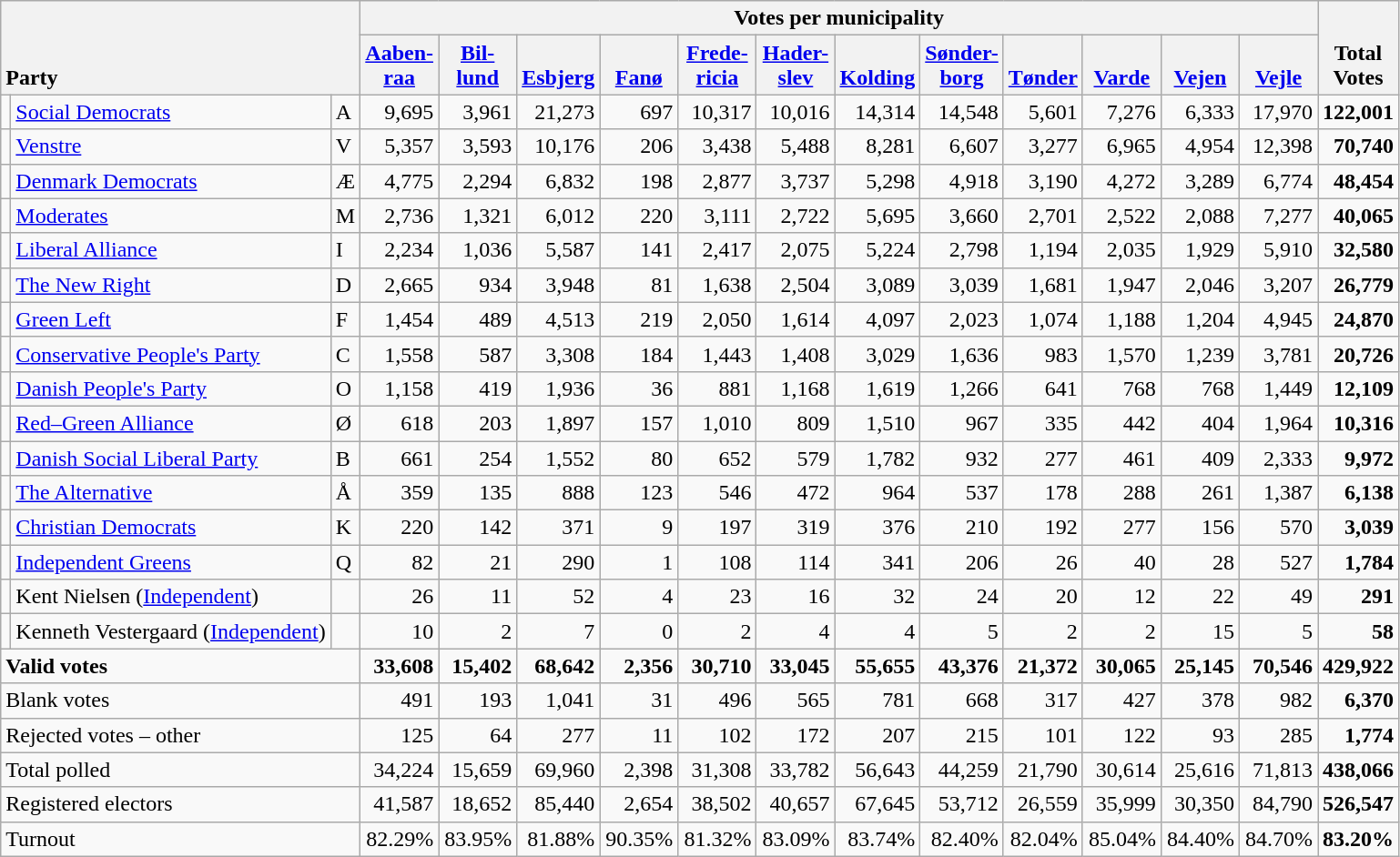<table class="wikitable" border="1" style="text-align:right;">
<tr>
<th style="text-align:left;" valign=bottom rowspan=2 colspan=3>Party</th>
<th colspan=12>Votes per municipality</th>
<th align=center valign=bottom rowspan=2 width="50">Total Votes</th>
</tr>
<tr>
<th align=center valign=bottom width="50"><a href='#'>Aaben- raa</a></th>
<th align=center valign=bottom width="50"><a href='#'>Bil- lund</a></th>
<th align=center valign=bottom width="50"><a href='#'>Esbjerg</a></th>
<th align=center valign=bottom width="50"><a href='#'>Fanø</a></th>
<th align=center valign=bottom width="50"><a href='#'>Frede- ricia</a></th>
<th align=center valign=bottom width="50"><a href='#'>Hader- slev</a></th>
<th align=center valign=bottom width="50"><a href='#'>Kolding</a></th>
<th align=center valign=bottom width="50"><a href='#'>Sønder- borg</a></th>
<th align=center valign=bottom width="50"><a href='#'>Tønder</a></th>
<th align=center valign=bottom width="50"><a href='#'>Varde</a></th>
<th align=center valign=bottom width="50"><a href='#'>Vejen</a></th>
<th align=center valign=bottom width="50"><a href='#'>Vejle</a></th>
</tr>
<tr>
<td></td>
<td align=left><a href='#'>Social Democrats</a></td>
<td align=left>A</td>
<td>9,695</td>
<td>3,961</td>
<td>21,273</td>
<td>697</td>
<td>10,317</td>
<td>10,016</td>
<td>14,314</td>
<td>14,548</td>
<td>5,601</td>
<td>7,276</td>
<td>6,333</td>
<td>17,970</td>
<td><strong>122,001</strong></td>
</tr>
<tr>
<td></td>
<td align=left><a href='#'>Venstre</a></td>
<td align=left>V</td>
<td>5,357</td>
<td>3,593</td>
<td>10,176</td>
<td>206</td>
<td>3,438</td>
<td>5,488</td>
<td>8,281</td>
<td>6,607</td>
<td>3,277</td>
<td>6,965</td>
<td>4,954</td>
<td>12,398</td>
<td><strong>70,740</strong></td>
</tr>
<tr>
<td></td>
<td align=left><a href='#'>Denmark Democrats</a></td>
<td align=left>Æ</td>
<td>4,775</td>
<td>2,294</td>
<td>6,832</td>
<td>198</td>
<td>2,877</td>
<td>3,737</td>
<td>5,298</td>
<td>4,918</td>
<td>3,190</td>
<td>4,272</td>
<td>3,289</td>
<td>6,774</td>
<td><strong>48,454</strong></td>
</tr>
<tr>
<td></td>
<td align=left><a href='#'>Moderates</a></td>
<td align=left>M</td>
<td>2,736</td>
<td>1,321</td>
<td>6,012</td>
<td>220</td>
<td>3,111</td>
<td>2,722</td>
<td>5,695</td>
<td>3,660</td>
<td>2,701</td>
<td>2,522</td>
<td>2,088</td>
<td>7,277</td>
<td><strong>40,065</strong></td>
</tr>
<tr>
<td></td>
<td align=left><a href='#'>Liberal Alliance</a></td>
<td align=left>I</td>
<td>2,234</td>
<td>1,036</td>
<td>5,587</td>
<td>141</td>
<td>2,417</td>
<td>2,075</td>
<td>5,224</td>
<td>2,798</td>
<td>1,194</td>
<td>2,035</td>
<td>1,929</td>
<td>5,910</td>
<td><strong>32,580</strong></td>
</tr>
<tr>
<td></td>
<td align=left><a href='#'>The New Right</a></td>
<td align=left>D</td>
<td>2,665</td>
<td>934</td>
<td>3,948</td>
<td>81</td>
<td>1,638</td>
<td>2,504</td>
<td>3,089</td>
<td>3,039</td>
<td>1,681</td>
<td>1,947</td>
<td>2,046</td>
<td>3,207</td>
<td><strong>26,779</strong></td>
</tr>
<tr>
<td></td>
<td align=left><a href='#'>Green Left</a></td>
<td align=left>F</td>
<td>1,454</td>
<td>489</td>
<td>4,513</td>
<td>219</td>
<td>2,050</td>
<td>1,614</td>
<td>4,097</td>
<td>2,023</td>
<td>1,074</td>
<td>1,188</td>
<td>1,204</td>
<td>4,945</td>
<td><strong>24,870</strong></td>
</tr>
<tr>
<td></td>
<td align=left style="white-space: nowrap;"><a href='#'>Conservative People's Party</a></td>
<td align=left>C</td>
<td>1,558</td>
<td>587</td>
<td>3,308</td>
<td>184</td>
<td>1,443</td>
<td>1,408</td>
<td>3,029</td>
<td>1,636</td>
<td>983</td>
<td>1,570</td>
<td>1,239</td>
<td>3,781</td>
<td><strong>20,726</strong></td>
</tr>
<tr>
<td></td>
<td align=left><a href='#'>Danish People's Party</a></td>
<td align=left>O</td>
<td>1,158</td>
<td>419</td>
<td>1,936</td>
<td>36</td>
<td>881</td>
<td>1,168</td>
<td>1,619</td>
<td>1,266</td>
<td>641</td>
<td>768</td>
<td>768</td>
<td>1,449</td>
<td><strong>12,109</strong></td>
</tr>
<tr>
<td></td>
<td align=left><a href='#'>Red–Green Alliance</a></td>
<td align=left>Ø</td>
<td>618</td>
<td>203</td>
<td>1,897</td>
<td>157</td>
<td>1,010</td>
<td>809</td>
<td>1,510</td>
<td>967</td>
<td>335</td>
<td>442</td>
<td>404</td>
<td>1,964</td>
<td><strong>10,316</strong></td>
</tr>
<tr>
<td></td>
<td align=left><a href='#'>Danish Social Liberal Party</a></td>
<td align=left>B</td>
<td>661</td>
<td>254</td>
<td>1,552</td>
<td>80</td>
<td>652</td>
<td>579</td>
<td>1,782</td>
<td>932</td>
<td>277</td>
<td>461</td>
<td>409</td>
<td>2,333</td>
<td><strong>9,972</strong></td>
</tr>
<tr>
<td></td>
<td align=left><a href='#'>The Alternative</a></td>
<td align=left>Å</td>
<td>359</td>
<td>135</td>
<td>888</td>
<td>123</td>
<td>546</td>
<td>472</td>
<td>964</td>
<td>537</td>
<td>178</td>
<td>288</td>
<td>261</td>
<td>1,387</td>
<td><strong>6,138</strong></td>
</tr>
<tr>
<td></td>
<td align=left><a href='#'>Christian Democrats</a></td>
<td align=left>K</td>
<td>220</td>
<td>142</td>
<td>371</td>
<td>9</td>
<td>197</td>
<td>319</td>
<td>376</td>
<td>210</td>
<td>192</td>
<td>277</td>
<td>156</td>
<td>570</td>
<td><strong>3,039</strong></td>
</tr>
<tr>
<td></td>
<td align=left><a href='#'>Independent Greens</a></td>
<td align=left>Q</td>
<td>82</td>
<td>21</td>
<td>290</td>
<td>1</td>
<td>108</td>
<td>114</td>
<td>341</td>
<td>206</td>
<td>26</td>
<td>40</td>
<td>28</td>
<td>527</td>
<td><strong>1,784</strong></td>
</tr>
<tr>
<td></td>
<td align=left>Kent Nielsen (<a href='#'>Independent</a>)</td>
<td></td>
<td>26</td>
<td>11</td>
<td>52</td>
<td>4</td>
<td>23</td>
<td>16</td>
<td>32</td>
<td>24</td>
<td>20</td>
<td>12</td>
<td>22</td>
<td>49</td>
<td><strong>291</strong></td>
</tr>
<tr>
<td></td>
<td align=left>Kenneth Vestergaard (<a href='#'>Independent</a>)</td>
<td></td>
<td>10</td>
<td>2</td>
<td>7</td>
<td>0</td>
<td>2</td>
<td>4</td>
<td>4</td>
<td>5</td>
<td>2</td>
<td>2</td>
<td>15</td>
<td>5</td>
<td><strong>58</strong></td>
</tr>
<tr style="font-weight:bold">
<td align=left colspan=3>Valid votes</td>
<td>33,608</td>
<td>15,402</td>
<td>68,642</td>
<td>2,356</td>
<td>30,710</td>
<td>33,045</td>
<td>55,655</td>
<td>43,376</td>
<td>21,372</td>
<td>30,065</td>
<td>25,145</td>
<td>70,546</td>
<td>429,922</td>
</tr>
<tr>
<td align=left colspan=3>Blank votes</td>
<td>491</td>
<td>193</td>
<td>1,041</td>
<td>31</td>
<td>496</td>
<td>565</td>
<td>781</td>
<td>668</td>
<td>317</td>
<td>427</td>
<td>378</td>
<td>982</td>
<td><strong>6,370</strong></td>
</tr>
<tr>
<td align=left colspan=3>Rejected votes – other</td>
<td>125</td>
<td>64</td>
<td>277</td>
<td>11</td>
<td>102</td>
<td>172</td>
<td>207</td>
<td>215</td>
<td>101</td>
<td>122</td>
<td>93</td>
<td>285</td>
<td><strong>1,774</strong></td>
</tr>
<tr>
<td align=left colspan=3>Total polled</td>
<td>34,224</td>
<td>15,659</td>
<td>69,960</td>
<td>2,398</td>
<td>31,308</td>
<td>33,782</td>
<td>56,643</td>
<td>44,259</td>
<td>21,790</td>
<td>30,614</td>
<td>25,616</td>
<td>71,813</td>
<td><strong>438,066</strong></td>
</tr>
<tr>
<td align=left colspan=3>Registered electors</td>
<td>41,587</td>
<td>18,652</td>
<td>85,440</td>
<td>2,654</td>
<td>38,502</td>
<td>40,657</td>
<td>67,645</td>
<td>53,712</td>
<td>26,559</td>
<td>35,999</td>
<td>30,350</td>
<td>84,790</td>
<td><strong>526,547</strong></td>
</tr>
<tr>
<td align=left colspan=3>Turnout</td>
<td>82.29%</td>
<td>83.95%</td>
<td>81.88%</td>
<td>90.35%</td>
<td>81.32%</td>
<td>83.09%</td>
<td>83.74%</td>
<td>82.40%</td>
<td>82.04%</td>
<td>85.04%</td>
<td>84.40%</td>
<td>84.70%</td>
<td><strong>83.20%</strong></td>
</tr>
</table>
